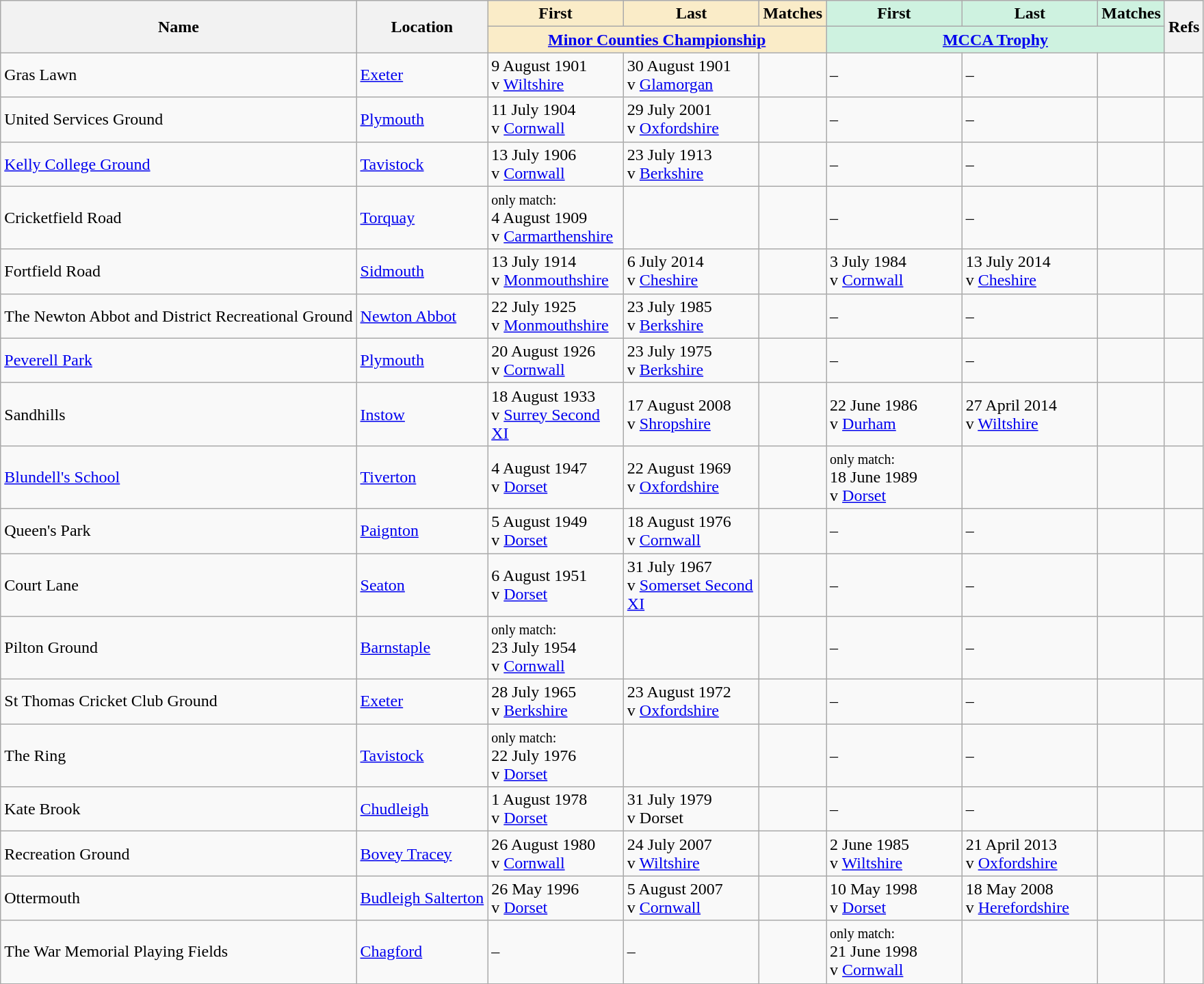<table class="wikitable sortable">
<tr>
<th rowspan="2">Name</th>
<th rowspan="2">Location</th>
<th width="125" class="unsortable" style="background:#faecc8">First</th>
<th width="125" class="unsortable" style="background:#faecc8">Last</th>
<th style="background:#faecc8">Matches</th>
<th width="125" class="unsortable" style="background:#cef2e0">First</th>
<th width="125" class="unsortable" style="background:#cef2e0">Last</th>
<th style="background:#cef2e0">Matches</th>
<th rowspan="2" class="unsortable">Refs</th>
</tr>
<tr class="unsortable">
<th colspan="3" style="background:#faecc8"><a href='#'>Minor Counties Championship</a></th>
<th colspan="3" style="background:#cef2e0"><a href='#'>MCCA Trophy</a></th>
</tr>
<tr>
<td>Gras Lawn</td>
<td><a href='#'>Exeter</a></td>
<td>9 August 1901<br>v <a href='#'>Wiltshire</a></td>
<td>30 August 1901<br>v <a href='#'>Glamorgan</a></td>
<td></td>
<td>–</td>
<td>–</td>
<td></td>
<td></td>
</tr>
<tr>
<td>United Services Ground</td>
<td><a href='#'>Plymouth</a></td>
<td>11 July 1904<br>v <a href='#'>Cornwall</a></td>
<td>29 July 2001<br>v <a href='#'>Oxfordshire</a></td>
<td></td>
<td>–</td>
<td>–</td>
<td></td>
<td></td>
</tr>
<tr>
<td><a href='#'>Kelly College Ground</a><br></td>
<td><a href='#'>Tavistock</a></td>
<td>13 July 1906<br>v <a href='#'>Cornwall</a></td>
<td>23 July 1913<br>v <a href='#'>Berkshire</a></td>
<td></td>
<td>–</td>
<td>–</td>
<td></td>
<td></td>
</tr>
<tr>
<td>Cricketfield Road<br></td>
<td><a href='#'>Torquay</a></td>
<td><small>only match:</small><br>4 August 1909<br>v <a href='#'>Carmarthenshire</a></td>
<td> </td>
<td></td>
<td>–</td>
<td>–</td>
<td></td>
<td></td>
</tr>
<tr>
<td>Fortfield Road<br></td>
<td><a href='#'>Sidmouth</a></td>
<td>13 July 1914<br>v <a href='#'>Monmouthshire</a></td>
<td>6 July 2014<br>v <a href='#'>Cheshire</a></td>
<td></td>
<td>3 July 1984<br>v <a href='#'>Cornwall</a></td>
<td>13 July 2014<br>v <a href='#'>Cheshire</a></td>
<td></td>
<td></td>
</tr>
<tr>
<td>The Newton Abbot and District Recreational Ground<br></td>
<td><a href='#'>Newton Abbot</a></td>
<td>22 July 1925<br>v <a href='#'>Monmouthshire</a></td>
<td>23 July 1985<br>v <a href='#'>Berkshire</a></td>
<td></td>
<td>–</td>
<td>–</td>
<td></td>
<td></td>
</tr>
<tr>
<td><a href='#'>Peverell Park</a></td>
<td><a href='#'>Plymouth</a></td>
<td>20 August 1926<br>v <a href='#'>Cornwall</a></td>
<td>23 July 1975<br>v <a href='#'>Berkshire</a></td>
<td></td>
<td>–</td>
<td>–</td>
<td></td>
<td></td>
</tr>
<tr>
<td>Sandhills<br></td>
<td><a href='#'>Instow</a></td>
<td>18 August 1933<br>v <a href='#'>Surrey Second XI</a></td>
<td>17 August 2008<br>v <a href='#'>Shropshire</a></td>
<td></td>
<td>22 June 1986<br>v <a href='#'>Durham</a></td>
<td>27 April 2014<br>v <a href='#'>Wiltshire</a></td>
<td></td>
<td></td>
</tr>
<tr>
<td><a href='#'>Blundell's School</a></td>
<td><a href='#'>Tiverton</a></td>
<td>4 August 1947<br>v <a href='#'>Dorset</a></td>
<td>22 August 1969<br>v <a href='#'>Oxfordshire</a></td>
<td></td>
<td><small>only match:</small><br>18 June 1989<br>v <a href='#'>Dorset</a></td>
<td> </td>
<td></td>
<td></td>
</tr>
<tr>
<td>Queen's Park<br></td>
<td><a href='#'>Paignton</a></td>
<td>5 August 1949<br>v <a href='#'>Dorset</a></td>
<td>18 August 1976<br>v <a href='#'>Cornwall</a></td>
<td></td>
<td>–</td>
<td>–</td>
<td></td>
<td></td>
</tr>
<tr>
<td>Court Lane</td>
<td><a href='#'>Seaton</a></td>
<td>6 August 1951<br>v <a href='#'>Dorset</a></td>
<td>31 July 1967<br>v <a href='#'>Somerset Second XI</a></td>
<td></td>
<td>–</td>
<td>–</td>
<td></td>
<td></td>
</tr>
<tr>
<td>Pilton Ground</td>
<td><a href='#'>Barnstaple</a></td>
<td><small>only match:</small><br>23 July 1954<br>v <a href='#'>Cornwall</a></td>
<td> </td>
<td></td>
<td>–</td>
<td>–</td>
<td></td>
<td></td>
</tr>
<tr>
<td>St Thomas Cricket Club Ground</td>
<td><a href='#'>Exeter</a></td>
<td>28 July 1965<br>v <a href='#'>Berkshire</a></td>
<td>23 August 1972<br>v <a href='#'>Oxfordshire</a></td>
<td></td>
<td>–</td>
<td>–</td>
<td></td>
<td></td>
</tr>
<tr>
<td>The Ring<br></td>
<td><a href='#'>Tavistock</a></td>
<td><small>only match:</small><br>22 July 1976<br>v <a href='#'>Dorset</a></td>
<td> </td>
<td></td>
<td>–</td>
<td>–</td>
<td></td>
<td></td>
</tr>
<tr>
<td>Kate Brook</td>
<td><a href='#'>Chudleigh</a></td>
<td>1 August 1978<br>v <a href='#'>Dorset</a></td>
<td>31 July 1979<br>v Dorset</td>
<td></td>
<td>–</td>
<td>–</td>
<td></td>
<td></td>
</tr>
<tr>
<td>Recreation Ground<br></td>
<td><a href='#'>Bovey Tracey</a></td>
<td>26 August 1980<br>v <a href='#'>Cornwall</a></td>
<td>24 July 2007<br>v <a href='#'>Wiltshire</a></td>
<td></td>
<td>2 June 1985<br>v <a href='#'>Wiltshire</a></td>
<td>21 April 2013<br>v <a href='#'>Oxfordshire</a></td>
<td></td>
<td></td>
</tr>
<tr>
<td>Ottermouth<br></td>
<td><a href='#'>Budleigh Salterton</a></td>
<td>26 May 1996<br>v <a href='#'>Dorset</a></td>
<td>5 August 2007<br>v <a href='#'>Cornwall</a></td>
<td></td>
<td>10 May 1998<br>v <a href='#'>Dorset</a></td>
<td>18 May 2008<br>v <a href='#'>Herefordshire</a></td>
<td></td>
<td></td>
</tr>
<tr>
<td>The War Memorial Playing Fields<br></td>
<td><a href='#'>Chagford</a></td>
<td>–</td>
<td>–</td>
<td></td>
<td><small>only match:</small><br>21 June 1998<br>v <a href='#'>Cornwall</a></td>
<td> </td>
<td></td>
<td></td>
</tr>
</table>
